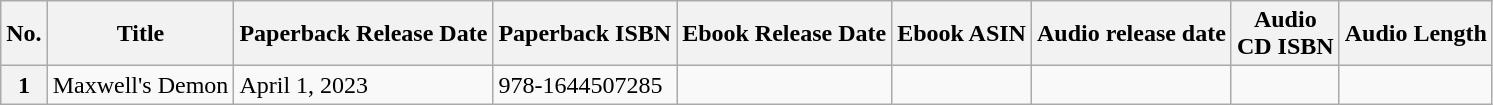<table class="wikitable">
<tr>
<th>No.</th>
<th>Title</th>
<th>Paperback Release Date</th>
<th>Paperback ISBN</th>
<th>Ebook Release Date</th>
<th>Ebook ASIN</th>
<th>Audio release date</th>
<th>Audio<br>CD
ISBN</th>
<th>Audio Length</th>
</tr>
<tr>
<th>1</th>
<td>Maxwell's Demon</td>
<td>April 1, 2023</td>
<td>978-1644507285</td>
<td></td>
<td></td>
<td></td>
<td></td>
<td></td>
</tr>
</table>
